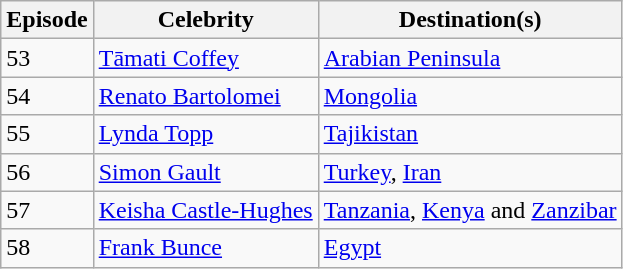<table class="wikitable">
<tr>
<th>Episode</th>
<th>Celebrity</th>
<th>Destination(s)</th>
</tr>
<tr>
<td>53</td>
<td><a href='#'>Tāmati Coffey</a></td>
<td><a href='#'>Arabian Peninsula</a></td>
</tr>
<tr>
<td>54</td>
<td><a href='#'>Renato Bartolomei</a></td>
<td><a href='#'>Mongolia</a></td>
</tr>
<tr>
<td>55</td>
<td><a href='#'>Lynda Topp</a></td>
<td><a href='#'>Tajikistan</a></td>
</tr>
<tr>
<td>56</td>
<td><a href='#'>Simon Gault</a></td>
<td><a href='#'>Turkey</a>, <a href='#'>Iran</a></td>
</tr>
<tr>
<td>57</td>
<td><a href='#'>Keisha Castle-Hughes</a></td>
<td><a href='#'>Tanzania</a>, <a href='#'>Kenya</a> and <a href='#'>Zanzibar</a></td>
</tr>
<tr>
<td>58</td>
<td><a href='#'>Frank Bunce</a></td>
<td><a href='#'>Egypt</a></td>
</tr>
</table>
